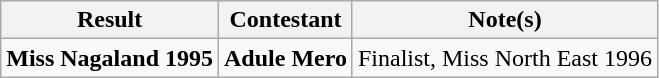<table class="wikitable">
<tr>
<th>Result</th>
<th>Contestant</th>
<th>Note(s)</th>
</tr>
<tr>
<td><strong>Miss Nagaland 1995</strong></td>
<td><strong>Adule Mero</strong></td>
<td>Finalist, Miss North East 1996</td>
</tr>
</table>
